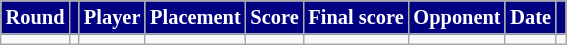<table class="wikitable" style="text-align:center; font-size:85%;">
<tr>
<th style="background-color:navy; color:#ffffff;">Round</th>
<th style="background-color:navy; color:#ffffff;"></th>
<th style="background-color:navy; color:#ffffff;">Player</th>
<th style="background-color:navy; color:#ffffff;">Placement</th>
<th style="background-color:navy; color:#ffffff;">Score</th>
<th style="background-color:navy; color:#ffffff;">Final score</th>
<th style="background-color:navy; color:#ffffff;">Opponent</th>
<th style="background-color:navy; color:#ffffff;">Date</th>
<th style="background-color:navy; color:#ffffff;" class="unsortable"></th>
</tr>
<tr>
<td></td>
<td></td>
<td></td>
<td></td>
<td></td>
<td></td>
<td style="text-align:left;"></td>
<td data-sort-value="1"></td>
<td></td>
</tr>
</table>
